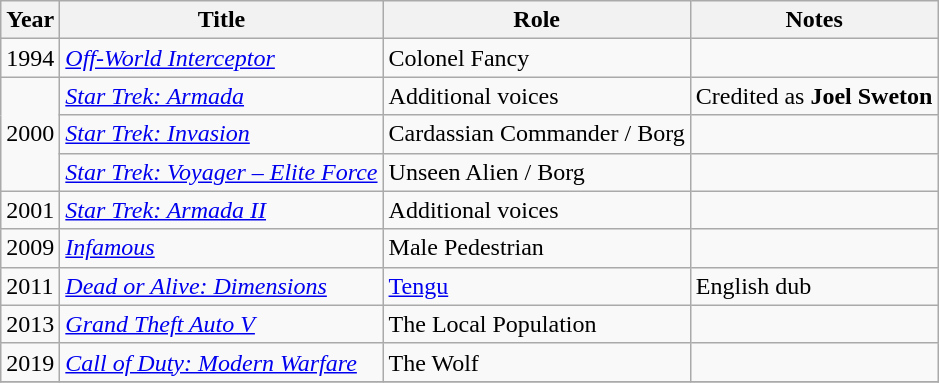<table class="wikitable sortable plainrowheaders" style="white-space:nowrap">
<tr>
<th>Year</th>
<th>Title</th>
<th>Role</th>
<th>Notes</th>
</tr>
<tr>
<td>1994</td>
<td><em><a href='#'>Off-World Interceptor</a></em></td>
<td>Colonel Fancy</td>
<td></td>
</tr>
<tr>
<td rowspan=3>2000</td>
<td><em><a href='#'>Star Trek: Armada</a></em></td>
<td>Additional voices</td>
<td>Credited as <strong>Joel Sweton</strong></td>
</tr>
<tr>
<td><em><a href='#'>Star Trek: Invasion</a></em></td>
<td>Cardassian Commander / Borg</td>
<td></td>
</tr>
<tr>
<td><em><a href='#'>Star Trek: Voyager – Elite Force</a></em></td>
<td>Unseen Alien / Borg</td>
<td></td>
</tr>
<tr>
<td>2001</td>
<td><em><a href='#'>Star Trek: Armada II</a></em></td>
<td>Additional voices</td>
<td></td>
</tr>
<tr>
<td>2009</td>
<td><em><a href='#'>Infamous</a></em></td>
<td>Male Pedestrian</td>
<td></td>
</tr>
<tr>
<td>2011</td>
<td><em><a href='#'>Dead or Alive: Dimensions</a></em></td>
<td><a href='#'>Tengu</a></td>
<td>English dub</td>
</tr>
<tr>
<td>2013</td>
<td><em><a href='#'>Grand Theft Auto V</a></em></td>
<td>The Local Population</td>
<td></td>
</tr>
<tr>
<td>2019</td>
<td><em><a href='#'>Call of Duty: Modern Warfare</a></em></td>
<td>The Wolf</td>
<td></td>
</tr>
<tr>
</tr>
</table>
